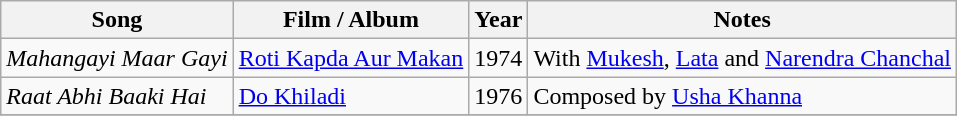<table class="wikitable">
<tr>
<th>Song</th>
<th>Film / Album</th>
<th>Year</th>
<th>Notes</th>
</tr>
<tr>
<td><em>Mahangayi Maar Gayi</em></td>
<td><a href='#'>Roti Kapda Aur Makan</a></td>
<td>1974</td>
<td>With <a href='#'>Mukesh</a>, <a href='#'>Lata</a> and <a href='#'>Narendra Chanchal</a></td>
</tr>
<tr>
<td><em>Raat Abhi Baaki Hai</em></td>
<td><a href='#'>Do Khiladi</a></td>
<td>1976</td>
<td>Composed by <a href='#'>Usha Khanna</a></td>
</tr>
<tr>
</tr>
</table>
